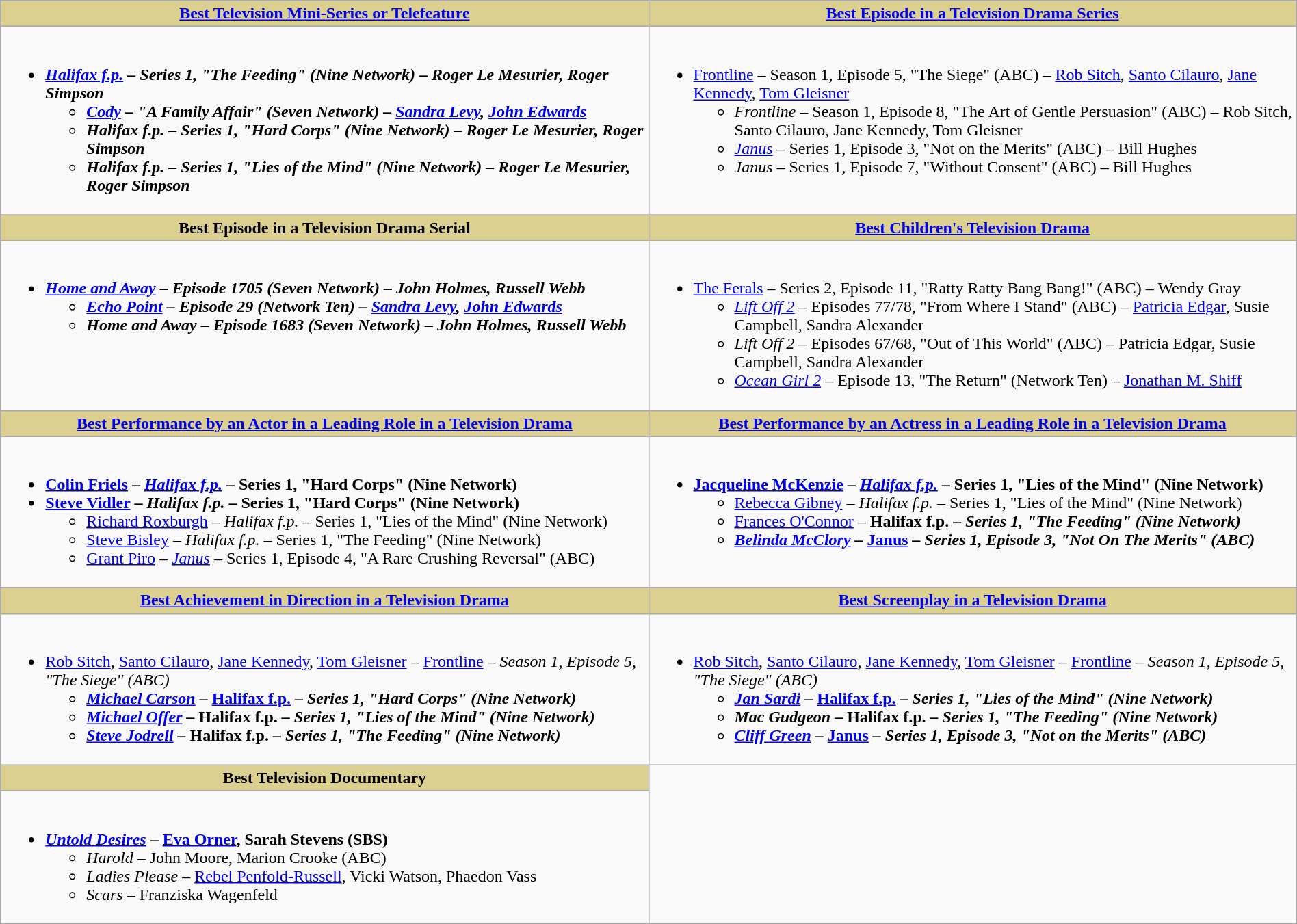<table class=wikitable style="width:100%">
<tr>
<th style="background:#DBD090;" ! width="50%"><a href='#'>Best Television Mini-Series or Telefeature</a></th>
<th style="background:#DBD090;" ! width="50%"><a href='#'>Best Episode in a Television Drama Series</a></th>
</tr>
<tr>
<td valign="top"><br><ul><li><strong><em><a href='#'>Halifax f.p.</a><em> – Series 1, "The Feeding" (Nine Network) – Roger Le Mesurier, Roger Simpson<strong><ul><li></em><a href='#'>Cody</a><em> – "A Family Affair" (Seven Network) – <a href='#'>Sandra Levy</a>, <a href='#'>John Edwards</a></li><li></em>Halifax f.p.<em> – Series 1, "Hard Corps" (Nine Network) – Roger Le Mesurier, Roger Simpson</li><li></em>Halifax f.p.<em> – Series 1, "Lies of the Mind" (Nine Network) – Roger Le Mesurier, Roger Simpson</li></ul></li></ul></td>
<td valign="top"><br><ul><li></em></strong><a href='#'>Frontline</a></em> – Season 1, Episode 5, "The Siege" (ABC) – <a href='#'>Rob Sitch</a>, <a href='#'>Santo Cilauro</a>, <a href='#'>Jane Kennedy</a>, <a href='#'>Tom Gleisner</a></strong><ul><li><em>Frontline</em> – Season 1, Episode 8, "The Art of Gentle Persuasion" (ABC) – Rob Sitch, Santo Cilauro, Jane Kennedy, Tom Gleisner</li><li><em><a href='#'>Janus</a></em> – Series 1, Episode 3, "Not on the Merits" (ABC) – Bill Hughes</li><li><em>Janus</em> – Series 1, Episode 7, "Without Consent" (ABC) – Bill Hughes</li></ul></li></ul></td>
</tr>
<tr>
<th style="background:#DBD090;" ! width="50%">Best Episode in a Television Drama Serial</th>
<th style="background:#DBD090;" ! width="50%"><a href='#'>Best Children's Television Drama</a></th>
</tr>
<tr>
<td valign="top"><br><ul><li><strong><em><a href='#'>Home and Away</a><em> – Episode 1705 (Seven Network) – John Holmes, Russell Webb<strong><ul><li></em><a href='#'>Echo Point</a><em> – Episode 29 (Network Ten) – <a href='#'>Sandra Levy</a>, <a href='#'>John Edwards</a></li><li></em>Home and Away<em> – Episode 1683 (Seven Network) – John Holmes, Russell Webb</li></ul></li></ul></td>
<td valign="top"><br><ul><li></em></strong><a href='#'>The Ferals</a></em> – Series 2, Episode 11, "Ratty Ratty Bang Bang!" (ABC) – Wendy Gray</strong><ul><li><em><a href='#'>Lift Off 2</a></em> – Episodes 77/78, "From Where I Stand" (ABC) – <a href='#'>Patricia Edgar</a>, Susie Campbell, Sandra Alexander</li><li><em>Lift Off 2</em> – Episodes 67/68, "Out of This World" (ABC) – Patricia Edgar, Susie Campbell, Sandra Alexander</li><li><em><a href='#'>Ocean Girl 2</a></em> – Episode 13, "The Return" (Network Ten) – <a href='#'>Jonathan M. Shiff</a></li></ul></li></ul></td>
</tr>
<tr>
<th style="background:#DBD090;" ! width="50%"><a href='#'>Best Performance by an Actor in a Leading Role in a Television Drama</a></th>
<th style="background:#DBD090;" ! width="50%"><a href='#'>Best Performance by an Actress in a Leading Role in a Television Drama</a></th>
</tr>
<tr>
<td valign="top"><br><ul><li><strong><a href='#'>Colin Friels</a> – <em><a href='#'>Halifax f.p.</a></em> – Series 1, "Hard Corps" (Nine Network)</strong></li><li><strong><a href='#'>Steve Vidler</a> – <em>Halifax f.p.</em> – Series 1, "Hard Corps" (Nine Network)</strong><ul><li><a href='#'>Richard Roxburgh</a> – <em>Halifax f.p.</em> – Series 1, "Lies of the Mind" (Nine Network)</li><li><a href='#'>Steve Bisley</a> – <em>Halifax f.p.</em> – Series 1, "The Feeding" (Nine Network)</li><li><a href='#'>Grant Piro</a> – <em><a href='#'>Janus</a></em> – Series 1, Episode 4, "A Rare Crushing Reversal" (ABC)</li></ul></li></ul></td>
<td valign="top"><br><ul><li><strong><a href='#'>Jacqueline McKenzie</a> – <em><a href='#'>Halifax f.p.</a></em> – Series 1, "Lies of the Mind" (Nine Network)</strong><ul><li><a href='#'>Rebecca Gibney</a> – <em>Halifax f.p.</em> – Series 1, "Lies of the Mind" (Nine Network)</li><li><a href='#'>Frances O'Connor</a> – <strong>Halifax f.p.<em> – Series 1, "The Feeding" (Nine Network)</li><li><a href='#'>Belinda McClory</a> – </em><a href='#'>Janus</a><em> – Series 1, Episode 3, "Not On The Merits" (ABC)</li></ul></li></ul></td>
</tr>
<tr>
<th style="background:#DBD090;" ! width="50%"><a href='#'>Best Achievement in Direction in a Television Drama</a></th>
<th style="background:#DBD090;" ! width="50%"><a href='#'>Best Screenplay in a Television Drama</a></th>
</tr>
<tr>
<td valign="top"><br><ul><li></strong><a href='#'>Rob Sitch</a>, <a href='#'>Santo Cilauro</a>, <a href='#'>Jane Kennedy</a>, <a href='#'>Tom Gleisner</a> – </em><a href='#'>Frontline</a><em> – Season 1, Episode 5, "The Siege" (ABC)<strong><ul><li><a href='#'>Michael Carson</a> – </em><a href='#'>Halifax f.p.</a><em> – Series 1, "Hard Corps" (Nine Network)</li><li><a href='#'>Michael Offer</a> – </em>Halifax f.p.<em> – Series 1, "Lies of the Mind" (Nine Network)</li><li><a href='#'>Steve Jodrell</a> – </em>Halifax f.p.<em> – Series 1, "The Feeding" (Nine Network)</li></ul></li></ul></td>
<td valign="top"><br><ul><li></strong><a href='#'>Rob Sitch</a>, <a href='#'>Santo Cilauro</a>, <a href='#'>Jane Kennedy</a>, <a href='#'>Tom Gleisner</a> – </em><a href='#'>Frontline</a><em> – Season 1, Episode 5, "The Siege" (ABC)<strong><ul><li><a href='#'>Jan Sardi</a> – </em><a href='#'>Halifax f.p.</a><em> – Series 1, "Lies of the Mind" (Nine Network)</li><li>Mac Gudgeon – </em>Halifax f.p.<em> – Series 1, "The Feeding" (Nine Network)</li><li><a href='#'>Cliff Green</a> – </em><a href='#'>Janus</a><em> – Series 1, Episode 3, "Not on the Merits" (ABC)</li></ul></li></ul></td>
</tr>
<tr>
<th style="background:#DBD090;" ! width="50%">Best Television Documentary</th>
</tr>
<tr>
<td valign="top"><br><ul><li><strong><em><a href='#'>Untold Desires</a></em> – <a href='#'>Eva Orner</a>, Sarah Stevens (SBS)</strong><ul><li><em>Harold</em> – John Moore, Marion Crooke (ABC)</li><li><em>Ladies Please</em> – <a href='#'>Rebel Penfold-Russell</a>, Vicki Watson, Phaedon Vass</li><li><em>Scars</em> – Franziska Wagenfeld</li></ul></li></ul></td>
</tr>
<tr>
</tr>
</table>
